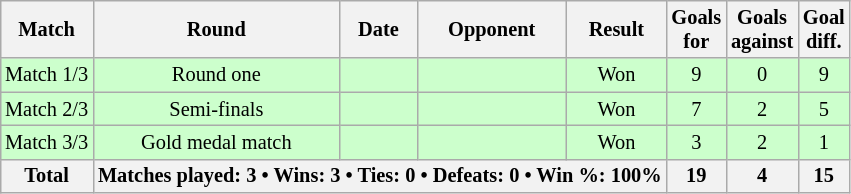<table class="wikitable sortable" style="text-align: center; font-size: 85%; margin-left: 1em;">
<tr>
<th>Match</th>
<th>Round</th>
<th>Date</th>
<th>Opponent</th>
<th>Result</th>
<th>Goals<br>for</th>
<th>Goals<br>against</th>
<th>Goal<br>diff.</th>
</tr>
<tr style="background-color: #ccffcc;">
<td>Match 1/3</td>
<td>Round one</td>
<td style="text-align: right;"></td>
<td style="text-align: left;"></td>
<td>Won</td>
<td>9</td>
<td>0</td>
<td>9</td>
</tr>
<tr style="background-color: #ccffcc;">
<td>Match 2/3</td>
<td>Semi-finals</td>
<td style="text-align: right;"></td>
<td style="text-align: left;"></td>
<td>Won</td>
<td>7</td>
<td>2</td>
<td>5</td>
</tr>
<tr style="background-color: #ccffcc;">
<td>Match 3/3</td>
<td>Gold medal match</td>
<td style="text-align: right;"></td>
<td style="text-align: left;"></td>
<td>Won</td>
<td>3</td>
<td>2</td>
<td>1</td>
</tr>
<tr>
<th>Total</th>
<th colspan="4">Matches played: 3 • Wins: 3 • Ties: 0 • Defeats: 0 • Win %: 100%</th>
<th>19</th>
<th>4</th>
<th>15</th>
</tr>
</table>
